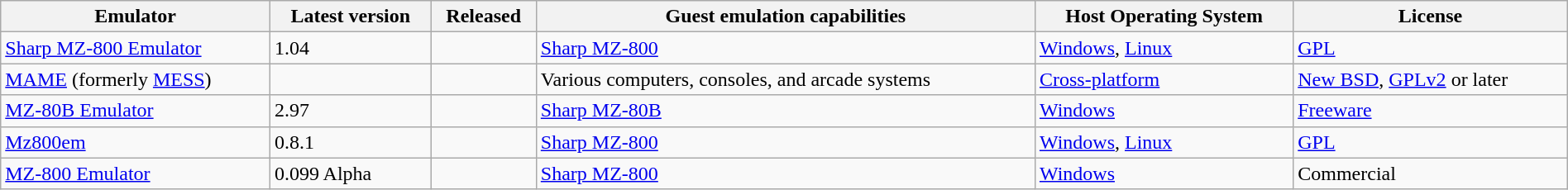<table class="wikitable sortable" style="width:100%">
<tr>
<th>Emulator</th>
<th>Latest version</th>
<th>Released</th>
<th>Guest emulation capabilities</th>
<th>Host Operating System</th>
<th>License</th>
</tr>
<tr>
<td><a href='#'>Sharp MZ-800 Emulator</a></td>
<td>1.04</td>
<td></td>
<td><a href='#'>Sharp MZ-800</a></td>
<td><a href='#'>Windows</a>, <a href='#'>Linux</a></td>
<td><a href='#'>GPL</a></td>
</tr>
<tr>
<td><a href='#'>MAME</a> (formerly <a href='#'>MESS</a>)</td>
<td></td>
<td></td>
<td>Various computers, consoles, and arcade systems</td>
<td><a href='#'>Cross-platform</a></td>
<td><a href='#'>New BSD</a>, <a href='#'>GPLv2</a> or later</td>
</tr>
<tr>
<td><a href='#'>MZ-80B Emulator</a></td>
<td>2.97</td>
<td></td>
<td><a href='#'>Sharp MZ-80B</a></td>
<td><a href='#'>Windows</a></td>
<td><a href='#'>Freeware</a></td>
</tr>
<tr>
<td><a href='#'>Mz800em</a></td>
<td>0.8.1</td>
<td></td>
<td><a href='#'>Sharp MZ-800</a></td>
<td><a href='#'>Windows</a>, <a href='#'>Linux</a></td>
<td><a href='#'>GPL</a></td>
</tr>
<tr>
<td><a href='#'>MZ-800 Emulator</a></td>
<td>0.099 Alpha</td>
<td></td>
<td><a href='#'>Sharp MZ-800</a></td>
<td><a href='#'>Windows</a></td>
<td>Commercial</td>
</tr>
</table>
